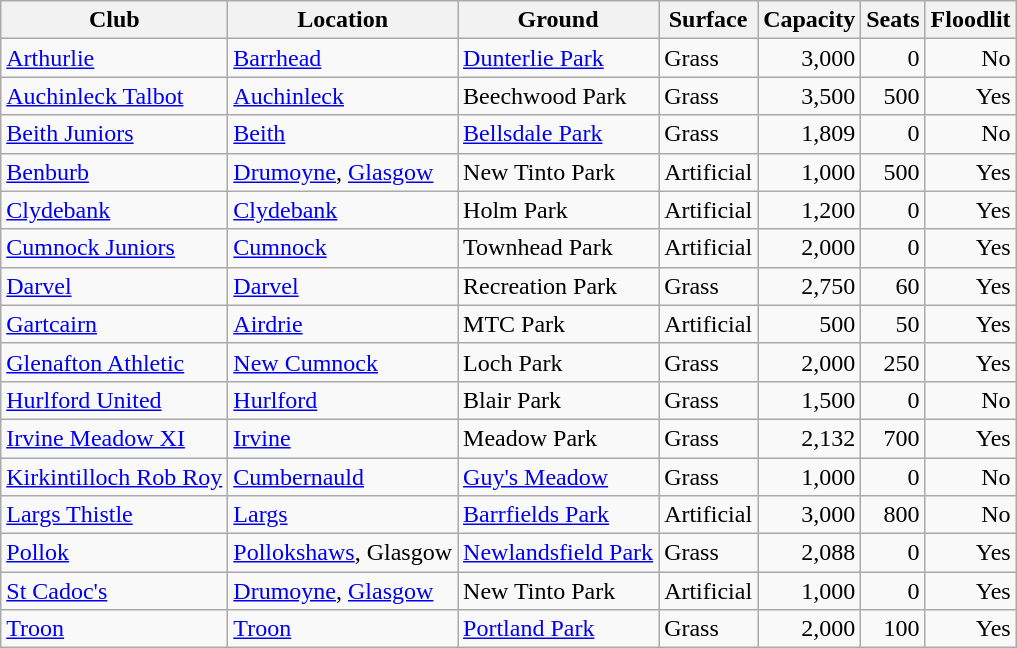<table class="wikitable sortable">
<tr>
<th>Club</th>
<th>Location</th>
<th>Ground</th>
<th>Surface</th>
<th data-sort-type="number">Capacity</th>
<th data-sort-type="number">Seats</th>
<th>Floodlit</th>
</tr>
<tr>
<td><a href='#'>Arthurlie</a></td>
<td><a href='#'>Barrhead</a></td>
<td><a href='#'>Dunterlie Park</a></td>
<td>Grass</td>
<td align=right>3,000</td>
<td align=right>0</td>
<td align=right>No</td>
</tr>
<tr>
<td><a href='#'>Auchinleck Talbot</a> </td>
<td><a href='#'>Auchinleck</a></td>
<td>Beechwood Park</td>
<td>Grass</td>
<td align=right>3,500</td>
<td align=right>500</td>
<td align=right>Yes</td>
</tr>
<tr>
<td><a href='#'>Beith Juniors</a></td>
<td><a href='#'>Beith</a></td>
<td><a href='#'>Bellsdale Park</a></td>
<td>Grass</td>
<td align=right>1,809</td>
<td align=right>0</td>
<td align=right>No</td>
</tr>
<tr>
<td><a href='#'>Benburb</a> </td>
<td><a href='#'>Drumoyne</a>, <a href='#'>Glasgow</a></td>
<td>New Tinto Park</td>
<td>Artificial</td>
<td align=right>1,000</td>
<td align=right>500</td>
<td align=right>Yes</td>
</tr>
<tr>
<td><a href='#'>Clydebank</a> </td>
<td><a href='#'>Clydebank</a></td>
<td>Holm Park</td>
<td>Artificial</td>
<td align=right>1,200</td>
<td align=right>0</td>
<td align=right>Yes</td>
</tr>
<tr>
<td><a href='#'>Cumnock Juniors</a> </td>
<td><a href='#'>Cumnock</a></td>
<td>Townhead Park</td>
<td>Artificial</td>
<td align=right>2,000</td>
<td align=right>0</td>
<td align=right>Yes</td>
</tr>
<tr>
<td><a href='#'>Darvel</a> </td>
<td><a href='#'>Darvel</a></td>
<td>Recreation Park</td>
<td>Grass</td>
<td align=right>2,750</td>
<td align=right>60</td>
<td align=right>Yes</td>
</tr>
<tr>
<td><a href='#'>Gartcairn</a></td>
<td><a href='#'>Airdrie</a></td>
<td>MTC Park</td>
<td>Artificial</td>
<td align=right>500</td>
<td align=right>50</td>
<td align=right>Yes</td>
</tr>
<tr>
<td><a href='#'>Glenafton Athletic</a> </td>
<td><a href='#'>New Cumnock</a></td>
<td>Loch Park</td>
<td>Grass</td>
<td align=right>2,000</td>
<td align=right>250</td>
<td align=right>Yes</td>
</tr>
<tr>
<td><a href='#'>Hurlford United</a></td>
<td><a href='#'>Hurlford</a></td>
<td>Blair Park</td>
<td>Grass</td>
<td align=right>1,500</td>
<td align=right>0</td>
<td align=right>No</td>
</tr>
<tr>
<td><a href='#'>Irvine Meadow XI</a> </td>
<td><a href='#'>Irvine</a></td>
<td>Meadow Park</td>
<td>Grass</td>
<td align=right>2,132</td>
<td align=right>700</td>
<td align=right>Yes</td>
</tr>
<tr>
<td><a href='#'>Kirkintilloch Rob Roy</a></td>
<td><a href='#'>Cumbernauld</a></td>
<td><a href='#'>Guy's Meadow</a></td>
<td>Grass</td>
<td align=right>1,000</td>
<td align=right>0</td>
<td align=right>No</td>
</tr>
<tr>
<td><a href='#'>Largs Thistle</a></td>
<td><a href='#'>Largs</a></td>
<td><a href='#'>Barrfields Park</a></td>
<td>Artificial</td>
<td align=right>3,000</td>
<td align=right>800</td>
<td align=right>No</td>
</tr>
<tr>
<td><a href='#'>Pollok</a> </td>
<td><a href='#'>Pollokshaws</a>, Glasgow</td>
<td><a href='#'>Newlandsfield Park</a></td>
<td>Grass</td>
<td align=right>2,088</td>
<td align=right>0</td>
<td align=right>Yes</td>
</tr>
<tr>
<td><a href='#'>St Cadoc's</a></td>
<td><a href='#'>Drumoyne</a>, <a href='#'>Glasgow</a></td>
<td>New Tinto Park</td>
<td>Artificial</td>
<td align=right>1,000</td>
<td align=right>0</td>
<td align=right>Yes</td>
</tr>
<tr>
<td><a href='#'>Troon</a></td>
<td><a href='#'>Troon</a></td>
<td><a href='#'>Portland Park</a></td>
<td>Grass</td>
<td align=right>2,000</td>
<td align=right>100</td>
<td align=right>Yes</td>
</tr>
</table>
